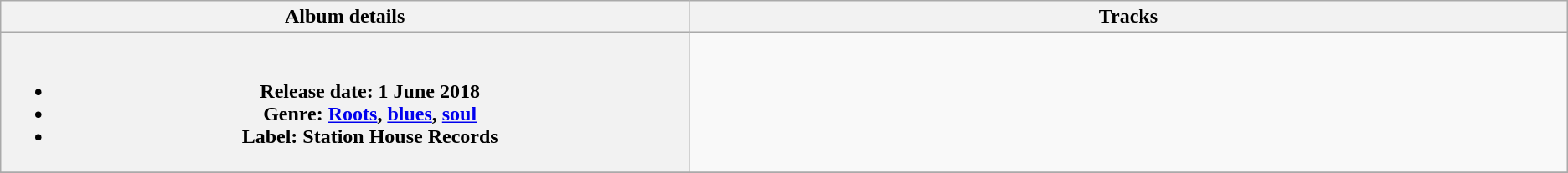<table class="wikitable plainrowheaders" style="text-align:left;">
<tr>
<th style="width:35em;">Album details</th>
<th style="width:45em;">Tracks</th>
</tr>
<tr>
<th scope="row"><br><ul><li>Release date: 1 June 2018</li><li>Genre: <a href='#'>Roots</a>, <a href='#'>blues</a>, <a href='#'>soul</a></li><li>Label: Station House Records</li></ul></th>
<td><br></td>
</tr>
<tr>
</tr>
</table>
